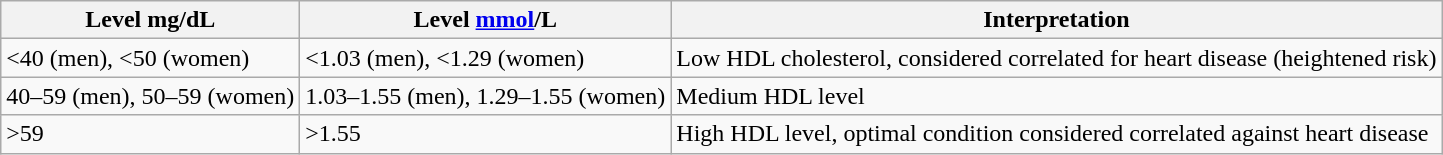<table class="wikitable">
<tr>
<th>Level mg/dL</th>
<th>Level <a href='#'>mmol</a>/L</th>
<th>Interpretation</th>
</tr>
<tr>
<td><40 (men), <50 (women)</td>
<td><1.03 (men), <1.29 (women)</td>
<td>Low HDL cholesterol, considered correlated for heart disease (heightened risk)</td>
</tr>
<tr>
<td>40–59 (men), 50–59 (women)</td>
<td>1.03–1.55 (men), 1.29–1.55 (women)</td>
<td>Medium HDL level</td>
</tr>
<tr>
<td>>59</td>
<td>>1.55</td>
<td>High HDL level, optimal condition considered correlated against heart disease</td>
</tr>
</table>
